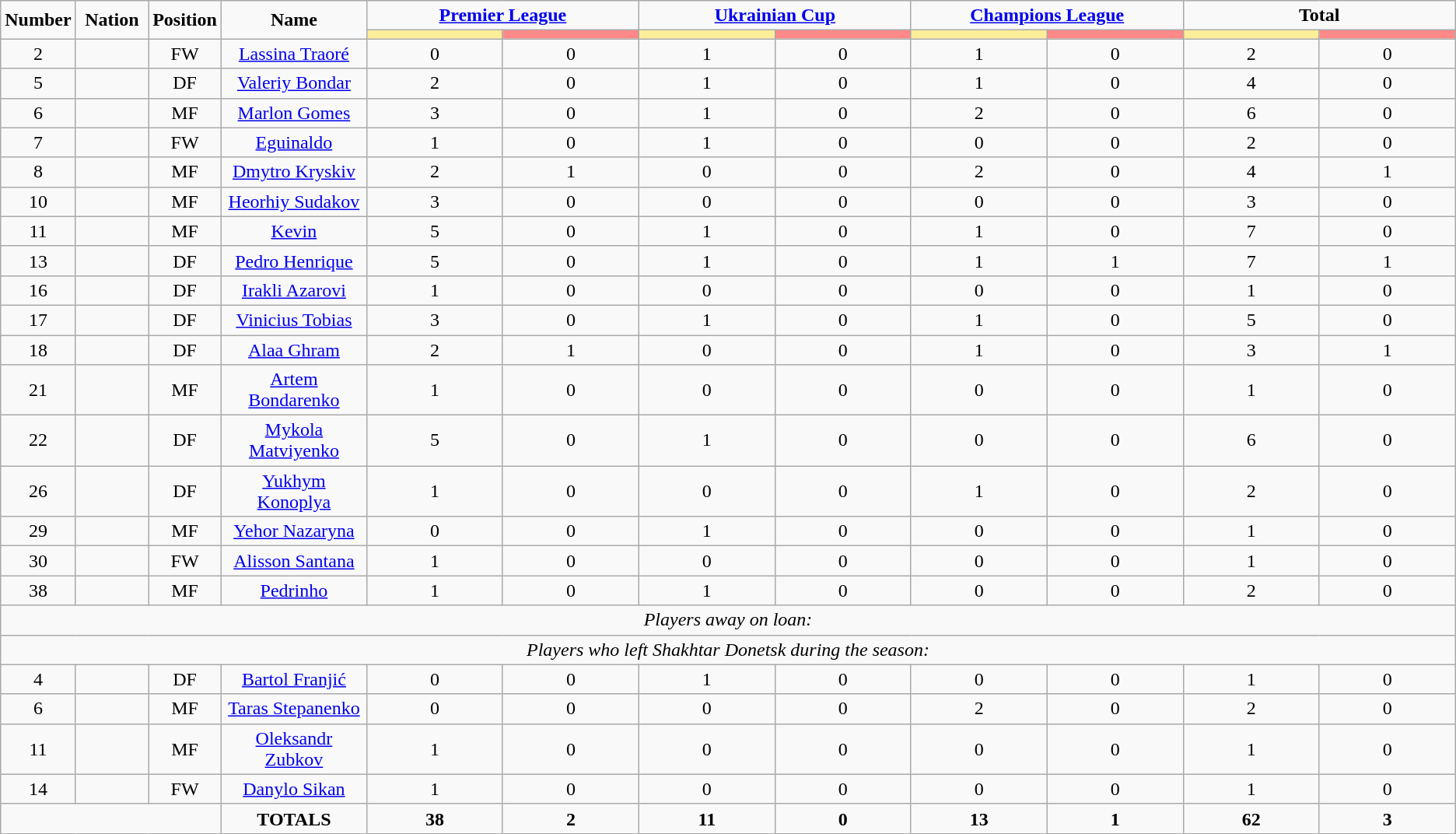<table class="wikitable" style="font-size: 100%; text-align: center;">
<tr>
<td rowspan="2" width="5%" align="center"><strong>Number</strong></td>
<td rowspan="2" width="5%" align="center"><strong>Nation</strong></td>
<td rowspan="2" width="5%" align="center"><strong>Position</strong></td>
<td rowspan="2" width="10%" align="center"><strong>Name</strong></td>
<td colspan="2" align="center"><strong><a href='#'>Premier League</a></strong></td>
<td colspan="2" align="center"><strong><a href='#'>Ukrainian Cup</a></strong></td>
<td colspan="2" align="center"><strong><a href='#'>Champions League</a></strong></td>
<td colspan="2" align="center"><strong>Total</strong></td>
</tr>
<tr>
<th width=60 style="background: #FFEE99"></th>
<th width=60 style="background: #FF8888"></th>
<th width=60 style="background: #FFEE99"></th>
<th width=60 style="background: #FF8888"></th>
<th width=60 style="background: #FFEE99"></th>
<th width=60 style="background: #FF8888"></th>
<th width=60 style="background: #FFEE99"></th>
<th width=60 style="background: #FF8888"></th>
</tr>
<tr>
<td>2</td>
<td></td>
<td>FW</td>
<td><a href='#'>Lassina Traoré</a></td>
<td>0</td>
<td>0</td>
<td>1</td>
<td>0</td>
<td>1</td>
<td>0</td>
<td>2</td>
<td>0</td>
</tr>
<tr>
<td>5</td>
<td></td>
<td>DF</td>
<td><a href='#'>Valeriy Bondar</a></td>
<td>2</td>
<td>0</td>
<td>1</td>
<td>0</td>
<td>1</td>
<td>0</td>
<td>4</td>
<td>0</td>
</tr>
<tr>
<td>6</td>
<td></td>
<td>MF</td>
<td><a href='#'>Marlon Gomes</a></td>
<td>3</td>
<td>0</td>
<td>1</td>
<td>0</td>
<td>2</td>
<td>0</td>
<td>6</td>
<td>0</td>
</tr>
<tr>
<td>7</td>
<td></td>
<td>FW</td>
<td><a href='#'>Eguinaldo</a></td>
<td>1</td>
<td>0</td>
<td>1</td>
<td>0</td>
<td>0</td>
<td>0</td>
<td>2</td>
<td>0</td>
</tr>
<tr>
<td>8</td>
<td></td>
<td>MF</td>
<td><a href='#'>Dmytro Kryskiv</a></td>
<td>2</td>
<td>1</td>
<td>0</td>
<td>0</td>
<td>2</td>
<td>0</td>
<td>4</td>
<td>1</td>
</tr>
<tr>
<td>10</td>
<td></td>
<td>MF</td>
<td><a href='#'>Heorhiy Sudakov</a></td>
<td>3</td>
<td>0</td>
<td>0</td>
<td>0</td>
<td>0</td>
<td>0</td>
<td>3</td>
<td>0</td>
</tr>
<tr>
<td>11</td>
<td></td>
<td>MF</td>
<td><a href='#'>Kevin</a></td>
<td>5</td>
<td>0</td>
<td>1</td>
<td>0</td>
<td>1</td>
<td>0</td>
<td>7</td>
<td>0</td>
</tr>
<tr>
<td>13</td>
<td></td>
<td>DF</td>
<td><a href='#'>Pedro Henrique</a></td>
<td>5</td>
<td>0</td>
<td>1</td>
<td>0</td>
<td>1</td>
<td>1</td>
<td>7</td>
<td>1</td>
</tr>
<tr>
<td>16</td>
<td></td>
<td>DF</td>
<td><a href='#'>Irakli Azarovi</a></td>
<td>1</td>
<td>0</td>
<td>0</td>
<td>0</td>
<td>0</td>
<td>0</td>
<td>1</td>
<td>0</td>
</tr>
<tr>
<td>17</td>
<td></td>
<td>DF</td>
<td><a href='#'>Vinicius Tobias</a></td>
<td>3</td>
<td>0</td>
<td>1</td>
<td>0</td>
<td>1</td>
<td>0</td>
<td>5</td>
<td>0</td>
</tr>
<tr>
<td>18</td>
<td></td>
<td>DF</td>
<td><a href='#'>Alaa Ghram</a></td>
<td>2</td>
<td>1</td>
<td>0</td>
<td>0</td>
<td>1</td>
<td>0</td>
<td>3</td>
<td>1</td>
</tr>
<tr>
<td>21</td>
<td></td>
<td>MF</td>
<td><a href='#'>Artem Bondarenko</a></td>
<td>1</td>
<td>0</td>
<td>0</td>
<td>0</td>
<td>0</td>
<td>0</td>
<td>1</td>
<td>0</td>
</tr>
<tr>
<td>22</td>
<td></td>
<td>DF</td>
<td><a href='#'>Mykola Matviyenko</a></td>
<td>5</td>
<td>0</td>
<td>1</td>
<td>0</td>
<td>0</td>
<td>0</td>
<td>6</td>
<td>0</td>
</tr>
<tr>
<td>26</td>
<td></td>
<td>DF</td>
<td><a href='#'>Yukhym Konoplya</a></td>
<td>1</td>
<td>0</td>
<td>0</td>
<td>0</td>
<td>1</td>
<td>0</td>
<td>2</td>
<td>0</td>
</tr>
<tr>
<td>29</td>
<td></td>
<td>MF</td>
<td><a href='#'>Yehor Nazaryna</a></td>
<td>0</td>
<td>0</td>
<td>1</td>
<td>0</td>
<td>0</td>
<td>0</td>
<td>1</td>
<td>0</td>
</tr>
<tr>
<td>30</td>
<td></td>
<td>FW</td>
<td><a href='#'>Alisson Santana</a></td>
<td>1</td>
<td>0</td>
<td>0</td>
<td>0</td>
<td>0</td>
<td>0</td>
<td>1</td>
<td>0</td>
</tr>
<tr>
<td>38</td>
<td></td>
<td>MF</td>
<td><a href='#'>Pedrinho</a></td>
<td>1</td>
<td>0</td>
<td>1</td>
<td>0</td>
<td>0</td>
<td>0</td>
<td>2</td>
<td>0</td>
</tr>
<tr>
<td colspan="16"><em>Players away on loan:</em></td>
</tr>
<tr>
<td colspan="16"><em>Players who left Shakhtar Donetsk during the season:</em></td>
</tr>
<tr>
<td>4</td>
<td></td>
<td>DF</td>
<td><a href='#'>Bartol Franjić</a></td>
<td>0</td>
<td>0</td>
<td>1</td>
<td>0</td>
<td>0</td>
<td>0</td>
<td>1</td>
<td>0</td>
</tr>
<tr>
<td>6</td>
<td></td>
<td>MF</td>
<td><a href='#'>Taras Stepanenko</a></td>
<td>0</td>
<td>0</td>
<td>0</td>
<td>0</td>
<td>2</td>
<td>0</td>
<td>2</td>
<td>0</td>
</tr>
<tr>
<td>11</td>
<td></td>
<td>MF</td>
<td><a href='#'>Oleksandr Zubkov</a></td>
<td>1</td>
<td>0</td>
<td>0</td>
<td>0</td>
<td>0</td>
<td>0</td>
<td>1</td>
<td>0</td>
</tr>
<tr>
<td>14</td>
<td></td>
<td>FW</td>
<td><a href='#'>Danylo Sikan</a></td>
<td>1</td>
<td>0</td>
<td>0</td>
<td>0</td>
<td>0</td>
<td>0</td>
<td>1</td>
<td>0</td>
</tr>
<tr>
<td colspan="3"></td>
<td><strong>TOTALS</strong></td>
<td><strong>38</strong></td>
<td><strong>2</strong></td>
<td><strong>11</strong></td>
<td><strong>0</strong></td>
<td><strong>13</strong></td>
<td><strong>1</strong></td>
<td><strong>62</strong></td>
<td><strong>3</strong></td>
</tr>
</table>
